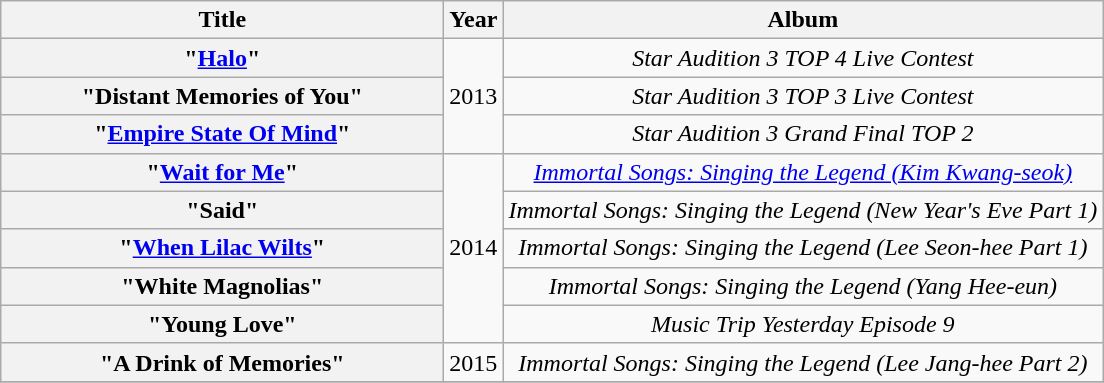<table class="wikitable plainrowheaders" style="text-align:center;">
<tr>
<th scope="col" style="width:18em;">Title</th>
<th scope="col">Year</th>
<th scope="col">Album</th>
</tr>
<tr>
<th scope="row">"<a href='#'>Halo</a>"</th>
<td rowspan="3">2013</td>
<td><em>Star Audition 3 TOP 4 Live Contest</em></td>
</tr>
<tr>
<th scope="row">"Distant Memories of You" </th>
<td><em>Star Audition 3 TOP 3 Live Contest</em></td>
</tr>
<tr>
<th scope="row">"<a href='#'>Empire State Of Mind</a>"</th>
<td><em>Star Audition 3 Grand Final TOP 2</em></td>
</tr>
<tr>
<th scope="row">"<a href='#'>Wait for Me</a>" </th>
<td rowspan="5">2014</td>
<td><em><a href='#'>Immortal Songs: Singing the Legend (Kim Kwang-seok)</a></em></td>
</tr>
<tr>
<th scope="row">"Said" </th>
<td><em>Immortal Songs: Singing the Legend (New Year's Eve Part 1)</em></td>
</tr>
<tr>
<th scope="row">"<a href='#'>When Lilac Wilts</a>" </th>
<td><em>Immortal Songs: Singing the Legend (Lee Seon-hee Part 1)</em></td>
</tr>
<tr>
<th scope="row">"White Magnolias"  </th>
<td><em>Immortal Songs: Singing the Legend (Yang Hee-eun)</em></td>
</tr>
<tr>
<th scope="row">"Young Love" </th>
<td><em>Music Trip Yesterday Episode 9</em></td>
</tr>
<tr>
<th scope="row">"A Drink of Memories" </th>
<td>2015</td>
<td><em>Immortal Songs: Singing the Legend (Lee Jang-hee Part 2)</em></td>
</tr>
<tr>
</tr>
</table>
